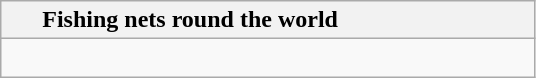<table class="wikitable collapsible collapsed" style="text-align: left;">
<tr>
<th>      Fishing nets round the world                                </th>
</tr>
<tr>
<td><br>
</td>
</tr>
</table>
